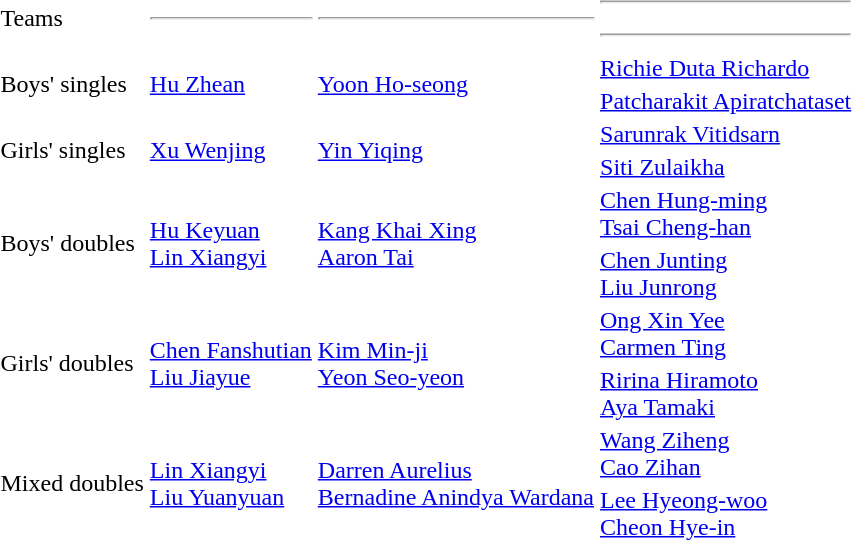<table>
<tr>
<td rowspan="2">Teams<br></td>
<td align="center" rowspan="2"><hr></td>
<td align="center" rowspan="2"><hr></td>
<td align="center"><hr></td>
</tr>
<tr>
<td align="center"><hr></td>
</tr>
<tr>
<td rowspan="2">Boys' singles<br></td>
<td rowspan="2"> <a href='#'>Hu Zhean</a></td>
<td rowspan="2"> <a href='#'>Yoon Ho-seong</a></td>
<td> <a href='#'>Richie Duta Richardo</a></td>
</tr>
<tr>
<td> <a href='#'>Patcharakit Apiratchataset</a></td>
</tr>
<tr>
<td rowspan="2">Girls' singles<br></td>
<td rowspan="2"> <a href='#'>Xu Wenjing</a></td>
<td rowspan="2"> <a href='#'>Yin Yiqing</a></td>
<td> <a href='#'>Sarunrak Vitidsarn</a></td>
</tr>
<tr>
<td> <a href='#'>Siti Zulaikha</a></td>
</tr>
<tr>
<td rowspan="2">Boys' doubles<br></td>
<td rowspan="2"> <a href='#'>Hu Keyuan</a><br> <a href='#'>Lin Xiangyi</a></td>
<td rowspan="2"> <a href='#'>Kang Khai Xing</a><br> <a href='#'>Aaron Tai</a></td>
<td> <a href='#'>Chen Hung-ming</a><br> <a href='#'>Tsai Cheng-han</a></td>
</tr>
<tr>
<td> <a href='#'>Chen Junting</a><br> <a href='#'>Liu Junrong</a></td>
</tr>
<tr>
<td rowspan="2">Girls' doubles<br></td>
<td rowspan="2"> <a href='#'>Chen Fanshutian</a><br> <a href='#'>Liu Jiayue</a></td>
<td rowspan="2"> <a href='#'>Kim Min-ji</a><br> <a href='#'>Yeon Seo-yeon</a></td>
<td> <a href='#'>Ong Xin Yee</a><br> <a href='#'>Carmen Ting</a></td>
</tr>
<tr>
<td> <a href='#'>Ririna Hiramoto</a><br> <a href='#'>Aya Tamaki</a></td>
</tr>
<tr>
<td rowspan="2">Mixed doubles<br></td>
<td rowspan="2"> <a href='#'>Lin Xiangyi</a><br> <a href='#'>Liu Yuanyuan</a></td>
<td rowspan="2"> <a href='#'>Darren Aurelius</a><br> <a href='#'>Bernadine Anindya Wardana</a></td>
<td> <a href='#'>Wang Ziheng</a><br> <a href='#'>Cao Zihan</a></td>
</tr>
<tr>
<td> <a href='#'>Lee Hyeong-woo</a><br> <a href='#'>Cheon Hye-in</a></td>
</tr>
</table>
